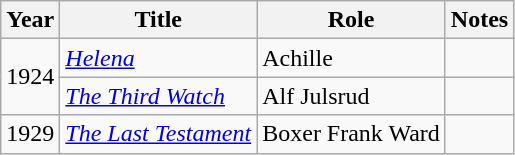<table class="wikitable sortable">
<tr>
<th>Year</th>
<th>Title</th>
<th>Role</th>
<th class="unsortable">Notes</th>
</tr>
<tr>
<td rowspan=2>1924</td>
<td><em><a href='#'>Helena</a></em></td>
<td>Achille</td>
<td></td>
</tr>
<tr>
<td><em><a href='#'>The Third Watch</a></em></td>
<td>Alf Julsrud</td>
<td></td>
</tr>
<tr>
<td>1929</td>
<td><em><a href='#'>The Last Testament</a></em></td>
<td>Boxer Frank Ward</td>
<td></td>
</tr>
</table>
